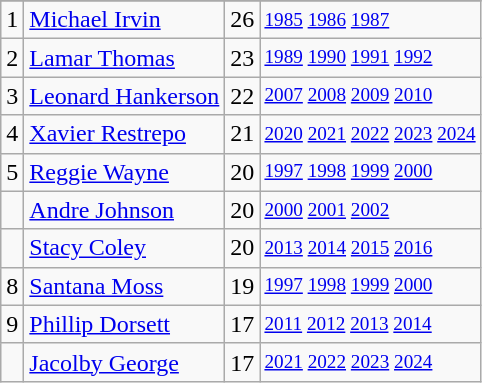<table class="wikitable">
<tr>
</tr>
<tr>
<td>1</td>
<td><a href='#'>Michael Irvin</a></td>
<td>26</td>
<td style="font-size:80%;"><a href='#'>1985</a> <a href='#'>1986</a> <a href='#'>1987</a></td>
</tr>
<tr>
<td>2</td>
<td><a href='#'>Lamar Thomas</a></td>
<td>23</td>
<td style="font-size:80%;"><a href='#'>1989</a> <a href='#'>1990</a> <a href='#'>1991</a> <a href='#'>1992</a></td>
</tr>
<tr>
<td>3</td>
<td><a href='#'>Leonard Hankerson</a></td>
<td>22</td>
<td style="font-size:80%;"><a href='#'>2007</a> <a href='#'>2008</a> <a href='#'>2009</a> <a href='#'>2010</a></td>
</tr>
<tr>
<td>4</td>
<td><a href='#'>Xavier Restrepo</a></td>
<td>21</td>
<td style="font-size:80%;"><a href='#'>2020</a> <a href='#'>2021</a> <a href='#'>2022</a> <a href='#'>2023</a> <a href='#'>2024</a></td>
</tr>
<tr>
<td>5</td>
<td><a href='#'>Reggie Wayne</a></td>
<td>20</td>
<td style="font-size:80%;"><a href='#'>1997</a> <a href='#'>1998</a> <a href='#'>1999</a> <a href='#'>2000</a></td>
</tr>
<tr>
<td></td>
<td><a href='#'>Andre Johnson</a></td>
<td>20</td>
<td style="font-size:80%;"><a href='#'>2000</a> <a href='#'>2001</a> <a href='#'>2002</a></td>
</tr>
<tr>
<td></td>
<td><a href='#'>Stacy Coley</a></td>
<td>20</td>
<td style="font-size:80%;"><a href='#'>2013</a> <a href='#'>2014</a> <a href='#'>2015</a> <a href='#'>2016</a></td>
</tr>
<tr>
<td>8</td>
<td><a href='#'>Santana Moss</a></td>
<td>19</td>
<td style="font-size:80%;"><a href='#'>1997</a> <a href='#'>1998</a> <a href='#'>1999</a> <a href='#'>2000</a></td>
</tr>
<tr>
<td>9</td>
<td><a href='#'>Phillip Dorsett</a></td>
<td>17</td>
<td style="font-size:80%;"><a href='#'>2011</a> <a href='#'>2012</a> <a href='#'>2013</a> <a href='#'>2014</a></td>
</tr>
<tr>
<td></td>
<td><a href='#'>Jacolby George</a></td>
<td>17</td>
<td style="font-size:80%;"><a href='#'>2021</a> <a href='#'>2022</a> <a href='#'>2023</a> <a href='#'>2024</a></td>
</tr>
</table>
